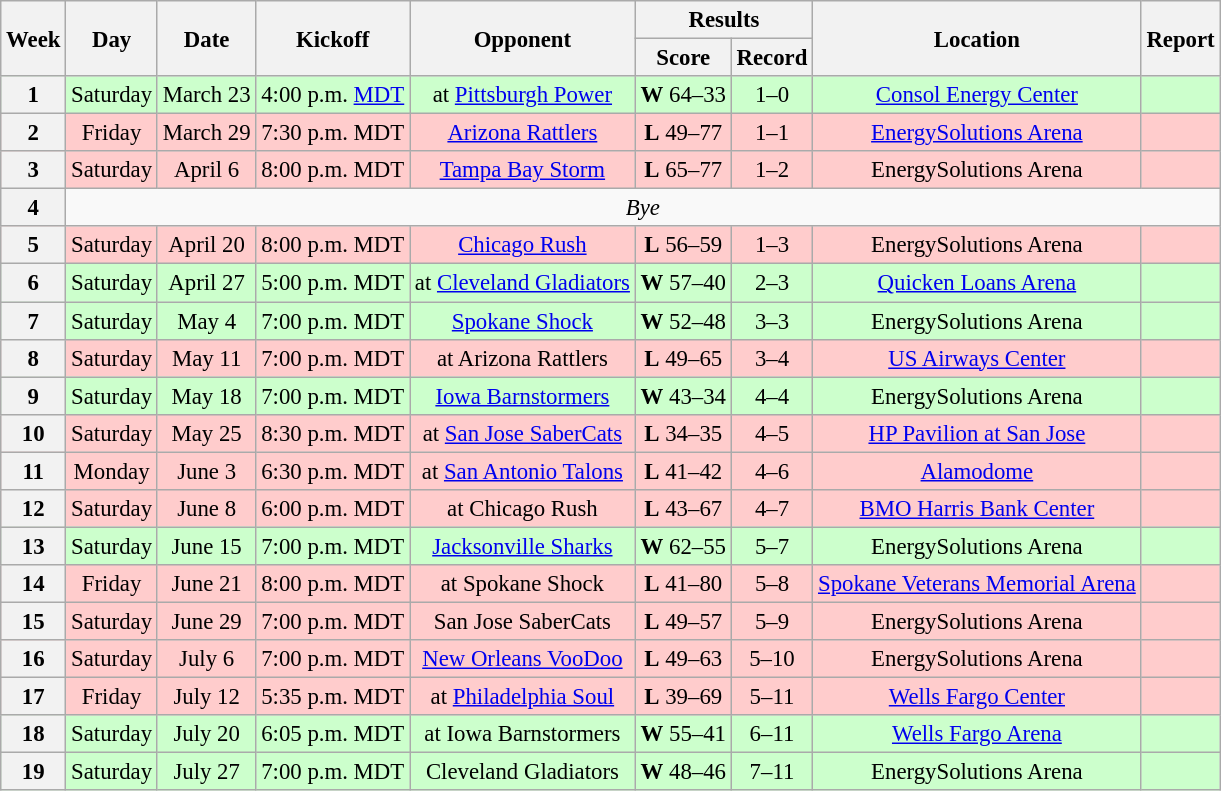<table class="wikitable" style="font-size: 95%;">
<tr>
<th rowspan=2>Week</th>
<th rowspan=2>Day</th>
<th rowspan=2>Date</th>
<th rowspan=2>Kickoff</th>
<th rowspan=2>Opponent</th>
<th colspan=2>Results</th>
<th rowspan=2>Location</th>
<th rowspan=2>Report</th>
</tr>
<tr>
<th>Score</th>
<th>Record</th>
</tr>
<tr style= background:#ccffcc>
<th align="center"><strong>1</strong></th>
<td align="center">Saturday</td>
<td align="center">March 23</td>
<td align="center">4:00 p.m. <a href='#'>MDT</a></td>
<td align="center">at <a href='#'>Pittsburgh Power</a></td>
<td align="center"><strong>W</strong> 64–33</td>
<td align="center">1–0</td>
<td align="center"><a href='#'>Consol Energy Center</a></td>
<td align="center"></td>
</tr>
<tr style= background:#ffcccc>
<th align="center"><strong>2</strong></th>
<td align="center">Friday</td>
<td align="center">March 29</td>
<td align="center">7:30 p.m. MDT</td>
<td align="center"><a href='#'>Arizona Rattlers</a></td>
<td align="center"><strong>L</strong> 49–77</td>
<td align="center">1–1</td>
<td align="center"><a href='#'>EnergySolutions Arena</a></td>
<td align="center"></td>
</tr>
<tr style= background:#ffcccc>
<th align="center"><strong>3</strong></th>
<td align="center">Saturday</td>
<td align="center">April 6</td>
<td align="center">8:00 p.m. MDT</td>
<td align="center"><a href='#'>Tampa Bay Storm</a></td>
<td align="center"><strong>L</strong> 65–77</td>
<td align="center">1–2</td>
<td align="center">EnergySolutions Arena</td>
<td align="center"></td>
</tr>
<tr style=>
<th align="center"><strong>4</strong></th>
<td colspan=9 align="center" valign="middle"><em>Bye</em></td>
</tr>
<tr style= background:#ffcccc>
<th align="center"><strong>5</strong></th>
<td align="center">Saturday</td>
<td align="center">April 20</td>
<td align="center">8:00 p.m. MDT</td>
<td align="center"><a href='#'>Chicago Rush</a></td>
<td align="center"><strong>L</strong> 56–59</td>
<td align="center">1–3</td>
<td align="center">EnergySolutions Arena</td>
<td align="center"></td>
</tr>
<tr style= background:#ccffcc>
<th align="center"><strong>6</strong></th>
<td align="center">Saturday</td>
<td align="center">April 27</td>
<td align="center">5:00 p.m. MDT</td>
<td align="center">at <a href='#'>Cleveland Gladiators</a></td>
<td align="center"><strong>W</strong> 57–40</td>
<td align="center">2–3</td>
<td align="center"><a href='#'>Quicken Loans Arena</a></td>
<td align="center"></td>
</tr>
<tr style= background:#ccffcc>
<th align="center"><strong>7</strong></th>
<td align="center">Saturday</td>
<td align="center">May 4</td>
<td align="center">7:00 p.m. MDT</td>
<td align="center"><a href='#'>Spokane Shock</a></td>
<td align="center"><strong>W</strong> 52–48</td>
<td align="center">3–3</td>
<td align="center">EnergySolutions Arena</td>
<td align="center"></td>
</tr>
<tr style= background:#ffcccc>
<th align="center"><strong>8</strong></th>
<td align="center">Saturday</td>
<td align="center">May 11</td>
<td align="center">7:00 p.m. MDT</td>
<td align="center">at Arizona Rattlers</td>
<td align="center"><strong>L</strong> 49–65</td>
<td align="center">3–4</td>
<td align="center"><a href='#'>US Airways Center</a></td>
<td align="center"></td>
</tr>
<tr style= background:#ccffcc>
<th align="center"><strong>9</strong></th>
<td align="center">Saturday</td>
<td align="center">May 18</td>
<td align="center">7:00 p.m. MDT</td>
<td align="center"><a href='#'>Iowa Barnstormers</a></td>
<td align="center"><strong>W</strong> 43–34</td>
<td align="center">4–4</td>
<td align="center">EnergySolutions Arena</td>
<td align="center"></td>
</tr>
<tr style= background:#ffcccc>
<th align="center"><strong>10</strong></th>
<td align="center">Saturday</td>
<td align="center">May 25</td>
<td align="center">8:30 p.m. MDT</td>
<td align="center">at <a href='#'>San Jose SaberCats</a></td>
<td align="center"><strong>L</strong> 34–35</td>
<td align="center">4–5</td>
<td align="center"><a href='#'>HP Pavilion at San Jose</a></td>
<td align="center"></td>
</tr>
<tr style= background:#ffcccc>
<th align="center"><strong>11</strong></th>
<td align="center">Monday</td>
<td align="center">June 3</td>
<td align="center">6:30 p.m. MDT</td>
<td align="center">at <a href='#'>San Antonio Talons</a></td>
<td align="center"><strong>L</strong> 41–42</td>
<td align="center">4–6</td>
<td align="center"><a href='#'>Alamodome</a></td>
<td align="center"></td>
</tr>
<tr style= background:#ffcccc>
<th align="center"><strong>12</strong></th>
<td align="center">Saturday</td>
<td align="center">June 8</td>
<td align="center">6:00 p.m. MDT</td>
<td align="center">at Chicago Rush</td>
<td align="center"><strong>L</strong> 43–67</td>
<td align="center">4–7</td>
<td align="center"><a href='#'>BMO Harris Bank Center</a></td>
<td align="center"></td>
</tr>
<tr style= background:#ccffcc>
<th align="center"><strong>13</strong></th>
<td align="center">Saturday</td>
<td align="center">June 15</td>
<td align="center">7:00 p.m. MDT</td>
<td align="center"><a href='#'>Jacksonville Sharks</a></td>
<td align="center"><strong>W</strong> 62–55</td>
<td align="center">5–7</td>
<td align="center">EnergySolutions Arena</td>
<td align="center"></td>
</tr>
<tr style= background:#ffcccc>
<th align="center"><strong>14</strong></th>
<td align="center">Friday</td>
<td align="center">June 21</td>
<td align="center">8:00 p.m. MDT</td>
<td align="center">at Spokane Shock</td>
<td align="center"><strong>L</strong> 41–80</td>
<td align="center">5–8</td>
<td align="center"><a href='#'>Spokane Veterans Memorial Arena</a></td>
<td align="center"></td>
</tr>
<tr style= background:#ffcccc>
<th align="center"><strong>15</strong></th>
<td align="center">Saturday</td>
<td align="center">June 29</td>
<td align="center">7:00 p.m. MDT</td>
<td align="center">San Jose SaberCats</td>
<td align="center"><strong>L</strong> 49–57</td>
<td align="center">5–9</td>
<td align="center">EnergySolutions Arena</td>
<td align="center"></td>
</tr>
<tr style= background:#ffcccc>
<th align="center"><strong>16</strong></th>
<td align="center">Saturday</td>
<td align="center">July 6</td>
<td align="center">7:00 p.m. MDT</td>
<td align="center"><a href='#'>New Orleans VooDoo</a></td>
<td align="center"><strong>L</strong> 49–63</td>
<td align="center">5–10</td>
<td align="center">EnergySolutions Arena</td>
<td align="center"></td>
</tr>
<tr style= background:#ffcccc>
<th align="center"><strong>17</strong></th>
<td align="center">Friday</td>
<td align="center">July 12</td>
<td align="center">5:35 p.m. MDT</td>
<td align="center">at <a href='#'>Philadelphia Soul</a></td>
<td align="center"><strong>L</strong> 39–69</td>
<td align="center">5–11</td>
<td align="center"><a href='#'>Wells Fargo Center</a></td>
<td align="center"></td>
</tr>
<tr style= background:#ccffcc>
<th align="center"><strong>18</strong></th>
<td align="center">Saturday</td>
<td align="center">July 20</td>
<td align="center">6:05 p.m. MDT</td>
<td align="center">at Iowa Barnstormers</td>
<td align="center"><strong>W</strong> 55–41</td>
<td align="center">6–11</td>
<td align="center"><a href='#'>Wells Fargo Arena</a></td>
<td align="center"></td>
</tr>
<tr style= background:#ccffcc>
<th align="center"><strong>19</strong></th>
<td align="center">Saturday</td>
<td align="center">July 27</td>
<td align="center">7:00 p.m. MDT</td>
<td align="center">Cleveland Gladiators</td>
<td align="center"><strong>W</strong> 48–46</td>
<td align="center">7–11</td>
<td align="center">EnergySolutions Arena</td>
<td align="center"></td>
</tr>
</table>
